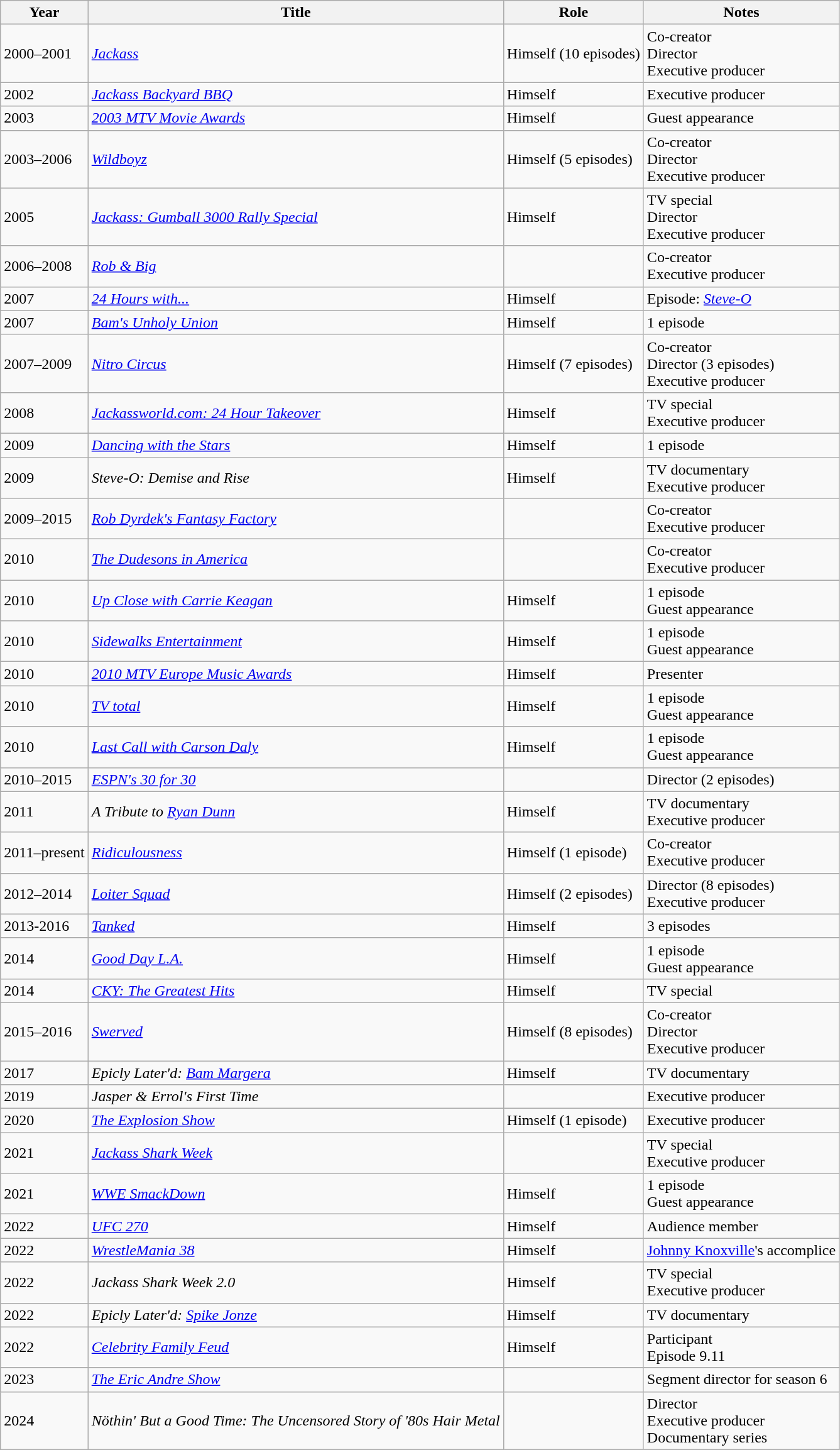<table class="wikitable sortable">
<tr>
<th>Year</th>
<th>Title</th>
<th>Role</th>
<th class="unsortable">Notes</th>
</tr>
<tr>
<td>2000–2001</td>
<td><em><a href='#'>Jackass</a></em></td>
<td>Himself (10 episodes)</td>
<td>Co-creator<br>Director<br>Executive producer</td>
</tr>
<tr>
<td>2002</td>
<td><em><a href='#'>Jackass Backyard BBQ</a></em></td>
<td>Himself</td>
<td>Executive producer</td>
</tr>
<tr>
<td>2003</td>
<td><em><a href='#'>2003 MTV Movie Awards</a></em></td>
<td>Himself</td>
<td>Guest appearance</td>
</tr>
<tr>
<td>2003–2006</td>
<td><em><a href='#'>Wildboyz</a></em></td>
<td>Himself (5 episodes)</td>
<td>Co-creator<br>Director<br>Executive producer</td>
</tr>
<tr>
<td>2005</td>
<td><em><a href='#'>Jackass: Gumball 3000 Rally Special</a></em></td>
<td>Himself</td>
<td>TV special<br>Director<br>Executive producer</td>
</tr>
<tr>
<td>2006–2008</td>
<td><em><a href='#'>Rob & Big</a></em></td>
<td></td>
<td>Co-creator<br>Executive producer</td>
</tr>
<tr>
<td>2007</td>
<td><em><a href='#'>24 Hours with...</a></em></td>
<td>Himself</td>
<td>Episode: <em><a href='#'>Steve-O</a></em></td>
</tr>
<tr>
<td>2007</td>
<td><em><a href='#'>Bam's Unholy Union</a></em></td>
<td>Himself</td>
<td>1 episode</td>
</tr>
<tr>
<td>2007–2009</td>
<td><em><a href='#'>Nitro Circus</a></em></td>
<td>Himself (7 episodes)</td>
<td>Co-creator<br>Director (3 episodes)<br>Executive producer</td>
</tr>
<tr>
<td>2008</td>
<td><em><a href='#'>Jackassworld.com: 24 Hour Takeover</a></em></td>
<td>Himself</td>
<td>TV special<br>Executive producer</td>
</tr>
<tr>
<td>2009</td>
<td><em><a href='#'>Dancing with the Stars</a></em></td>
<td>Himself</td>
<td>1 episode</td>
</tr>
<tr>
<td>2009</td>
<td><em>Steve-O: Demise and Rise</em></td>
<td>Himself</td>
<td>TV documentary<br>Executive producer</td>
</tr>
<tr>
<td>2009–2015</td>
<td><em><a href='#'>Rob Dyrdek's Fantasy Factory</a></em></td>
<td></td>
<td>Co-creator<br>Executive producer</td>
</tr>
<tr>
<td>2010</td>
<td><em><a href='#'>The Dudesons in America</a></em></td>
<td></td>
<td>Co-creator<br>Executive producer</td>
</tr>
<tr>
<td>2010</td>
<td><em><a href='#'>Up Close with Carrie Keagan</a></em></td>
<td>Himself</td>
<td>1 episode<br>Guest appearance</td>
</tr>
<tr>
<td>2010</td>
<td><em><a href='#'>Sidewalks Entertainment</a></em></td>
<td>Himself</td>
<td>1 episode<br>Guest appearance</td>
</tr>
<tr>
<td>2010</td>
<td><em><a href='#'>2010 MTV Europe Music Awards</a></em></td>
<td>Himself</td>
<td>Presenter</td>
</tr>
<tr>
<td>2010</td>
<td><em><a href='#'>TV total</a></em></td>
<td>Himself</td>
<td>1 episode<br>Guest appearance</td>
</tr>
<tr>
<td>2010</td>
<td><em><a href='#'>Last Call with Carson Daly</a></em></td>
<td>Himself</td>
<td>1 episode<br>Guest appearance</td>
</tr>
<tr>
<td>2010–2015</td>
<td><em><a href='#'>ESPN's 30 for 30</a></em></td>
<td></td>
<td>Director (2 episodes)</td>
</tr>
<tr>
<td>2011</td>
<td><em>A Tribute to <a href='#'>Ryan Dunn</a></em></td>
<td>Himself</td>
<td>TV documentary<br>Executive producer</td>
</tr>
<tr>
<td>2011–present</td>
<td><em><a href='#'>Ridiculousness</a></em></td>
<td>Himself (1 episode)</td>
<td>Co-creator<br>Executive producer</td>
</tr>
<tr>
<td>2012–2014</td>
<td><em><a href='#'>Loiter Squad</a></em></td>
<td>Himself (2 episodes)</td>
<td>Director (8 episodes)<br>Executive producer</td>
</tr>
<tr>
<td>2013-2016</td>
<td><em><a href='#'>Tanked</a></em></td>
<td>Himself</td>
<td>3 episodes</td>
</tr>
<tr>
<td>2014</td>
<td><em><a href='#'>Good Day L.A.</a></em></td>
<td>Himself</td>
<td>1 episode<br>Guest appearance</td>
</tr>
<tr>
<td>2014</td>
<td><em><a href='#'>CKY: The Greatest Hits</a></em></td>
<td>Himself</td>
<td>TV special</td>
</tr>
<tr>
<td>2015–2016</td>
<td><em><a href='#'>Swerved</a></em></td>
<td>Himself (8 episodes)</td>
<td>Co-creator<br>Director<br>Executive producer</td>
</tr>
<tr>
<td>2017</td>
<td><em>Epicly Later'd: <a href='#'>Bam Margera</a></em></td>
<td>Himself</td>
<td>TV documentary</td>
</tr>
<tr>
<td>2019</td>
<td><em>Jasper & Errol's First Time</em></td>
<td></td>
<td>Executive producer</td>
</tr>
<tr>
<td>2020</td>
<td><em><a href='#'>The Explosion Show</a></em></td>
<td>Himself (1 episode)</td>
<td>Executive producer</td>
</tr>
<tr>
<td>2021</td>
<td><em><a href='#'>Jackass Shark Week</a></em></td>
<td></td>
<td>TV special<br>Executive producer</td>
</tr>
<tr>
<td>2021</td>
<td><em><a href='#'>WWE SmackDown</a></em></td>
<td>Himself</td>
<td>1 episode<br>Guest appearance</td>
</tr>
<tr>
<td>2022</td>
<td><em><a href='#'>UFC 270</a></em></td>
<td>Himself</td>
<td>Audience member</td>
</tr>
<tr>
<td>2022</td>
<td><em><a href='#'>WrestleMania 38</a></em></td>
<td>Himself</td>
<td><a href='#'>Johnny Knoxville</a>'s accomplice</td>
</tr>
<tr>
<td>2022</td>
<td><em>Jackass Shark Week 2.0</em></td>
<td>Himself</td>
<td>TV special<br>Executive producer</td>
</tr>
<tr>
<td>2022</td>
<td><em>Epicly Later'd: <a href='#'>Spike Jonze</a></em></td>
<td>Himself</td>
<td>TV documentary</td>
</tr>
<tr>
<td>2022</td>
<td><em><a href='#'>Celebrity Family Feud</a></em></td>
<td>Himself</td>
<td>Participant<br>Episode 9.11</td>
</tr>
<tr>
<td>2023</td>
<td><em><a href='#'>The Eric Andre Show</a></em></td>
<td></td>
<td>Segment director for season 6</td>
</tr>
<tr>
<td>2024</td>
<td><em>Nöthin' But a Good Time: The Uncensored Story of '80s Hair Metal</em></td>
<td></td>
<td>Director<br>Executive producer<br>Documentary series</td>
</tr>
</table>
